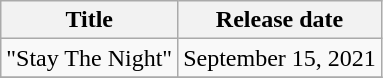<table class="wikitable">
<tr>
<th>Title</th>
<th>Release date</th>
</tr>
<tr>
<td>"Stay The Night"</td>
<td>September 15, 2021</td>
</tr>
<tr>
</tr>
</table>
